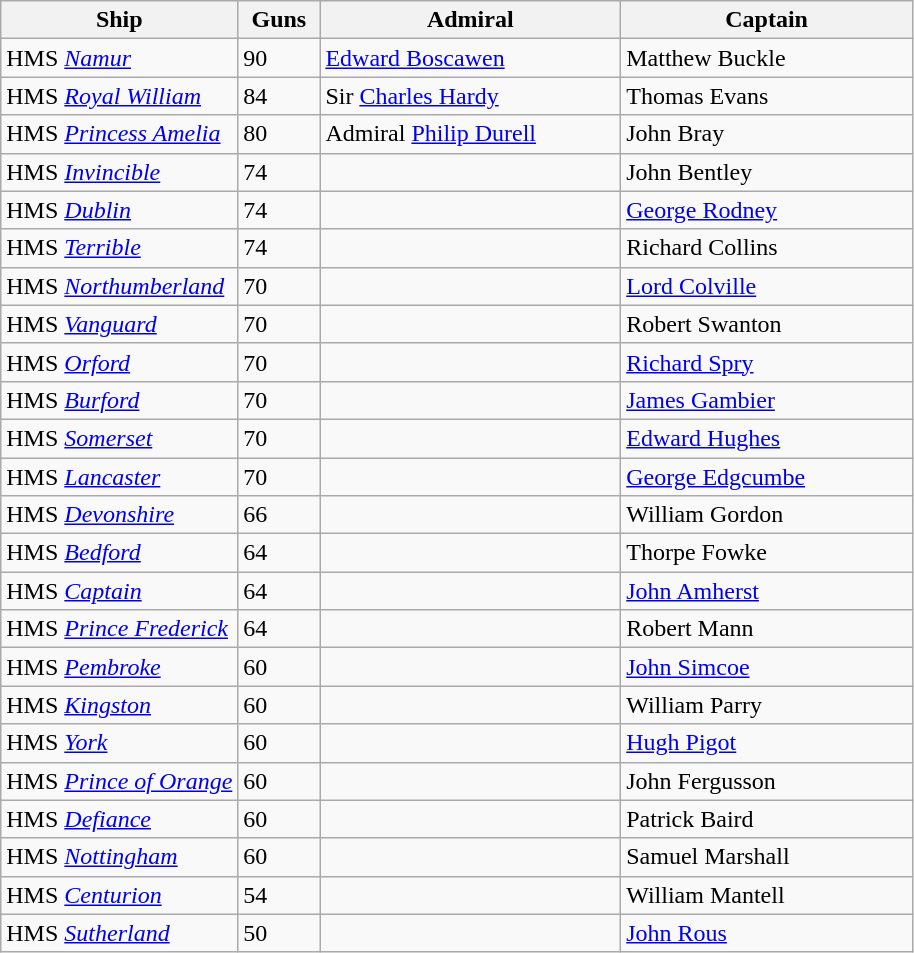<table class="wikitable" style="text-align:left">
<tr>
<th width="26%">Ship</th>
<th width="9%">Guns</th>
<th width="33%">Admiral</th>
<th width="32%">Captain</th>
</tr>
<tr valign="top">
<td>HMS <a href='#'><em>Namur</em></a></td>
<td>90</td>
<td><a href='#'>Edward Boscawen</a></td>
<td>Matthew Buckle</td>
</tr>
<tr valign="top">
<td>HMS <a href='#'><em>Royal William</em></a></td>
<td>84</td>
<td>Sir <a href='#'>Charles Hardy</a></td>
<td>Thomas Evans</td>
</tr>
<tr valign="top">
<td>HMS <a href='#'><em>Princess Amelia</em></a></td>
<td>80</td>
<td>Admiral <a href='#'>Philip Durell</a></td>
<td>John Bray</td>
</tr>
<tr valign="top">
<td>HMS <a href='#'><em>Invincible</em></a></td>
<td>74</td>
<td></td>
<td>John Bentley</td>
</tr>
<tr valign="top">
<td>HMS <a href='#'><em>Dublin</em></a></td>
<td>74</td>
<td></td>
<td><a href='#'>George Rodney</a></td>
</tr>
<tr valign="top">
<td>HMS <a href='#'><em>Terrible</em></a></td>
<td>74</td>
<td></td>
<td>Richard Collins</td>
</tr>
<tr valign="top">
<td>HMS <a href='#'><em>Northumberland</em></a></td>
<td>70</td>
<td></td>
<td><a href='#'>Lord Colville</a></td>
</tr>
<tr valign="top">
<td>HMS <a href='#'><em>Vanguard</em></a></td>
<td>70</td>
<td></td>
<td>Robert Swanton</td>
</tr>
<tr valign="top">
<td>HMS <a href='#'><em>Orford</em></a></td>
<td>70</td>
<td></td>
<td><a href='#'>Richard Spry</a></td>
</tr>
<tr valign="top">
<td>HMS <a href='#'><em>Burford</em></a></td>
<td>70</td>
<td></td>
<td><a href='#'>James Gambier</a></td>
</tr>
<tr valign="top">
<td>HMS <a href='#'><em>Somerset</em></a></td>
<td>70</td>
<td></td>
<td><a href='#'>Edward Hughes</a></td>
</tr>
<tr valign="top">
<td>HMS <a href='#'><em>Lancaster</em></a></td>
<td>70</td>
<td></td>
<td><a href='#'>George Edgcumbe</a></td>
</tr>
<tr valign="top">
<td>HMS <a href='#'><em>Devonshire</em></a></td>
<td>66</td>
<td></td>
<td>William Gordon</td>
</tr>
<tr valign="top">
<td>HMS <a href='#'><em>Bedford</em></a></td>
<td>64</td>
<td></td>
<td>Thorpe Fowke</td>
</tr>
<tr valign="top">
<td>HMS <a href='#'><em>Captain</em></a></td>
<td>64</td>
<td></td>
<td><a href='#'>John Amherst</a></td>
</tr>
<tr valign="top">
<td>HMS <a href='#'><em>Prince Frederick</em></a></td>
<td>64</td>
<td></td>
<td>Robert Mann</td>
</tr>
<tr valign="top">
<td>HMS <a href='#'><em>Pembroke</em></a></td>
<td>60</td>
<td></td>
<td><a href='#'>John Simcoe</a></td>
</tr>
<tr valign="top">
<td>HMS <a href='#'><em>Kingston</em></a></td>
<td>60</td>
<td></td>
<td>William Parry</td>
</tr>
<tr valign="top">
<td>HMS <a href='#'><em>York</em></a></td>
<td>60</td>
<td></td>
<td><a href='#'>Hugh Pigot</a></td>
</tr>
<tr valign="top">
<td>HMS <a href='#'><em>Prince of Orange</em></a></td>
<td>60</td>
<td></td>
<td>John Fergusson</td>
</tr>
<tr valign="top">
<td>HMS <a href='#'><em>Defiance</em></a></td>
<td>60</td>
<td></td>
<td>Patrick Baird</td>
</tr>
<tr valign="top">
<td>HMS <a href='#'><em>Nottingham</em></a></td>
<td>60</td>
<td></td>
<td>Samuel Marshall</td>
</tr>
<tr valign="top">
<td>HMS <a href='#'><em>Centurion</em></a></td>
<td>54</td>
<td></td>
<td>William Mantell</td>
</tr>
<tr valign="top">
<td>HMS <a href='#'><em>Sutherland</em></a></td>
<td>50</td>
<td></td>
<td><a href='#'>John Rous</a></td>
</tr>
</table>
